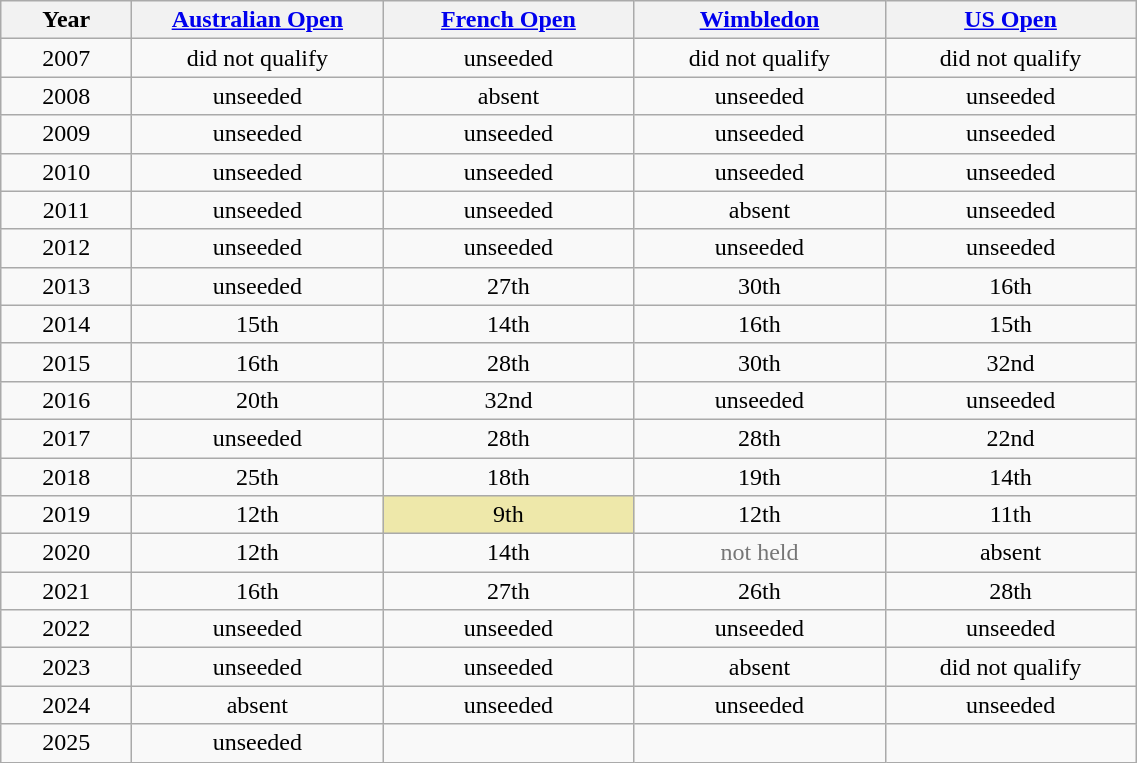<table class=wikitable style=text-align:center>
<tr>
<th width=80>Year</th>
<th width=160><a href='#'>Australian Open</a></th>
<th width=160><a href='#'>French Open</a></th>
<th width=160><a href='#'>Wimbledon</a></th>
<th width=160><a href='#'>US Open</a></th>
</tr>
<tr>
<td>2007</td>
<td>did not qualify</td>
<td>unseeded</td>
<td>did not qualify</td>
<td>did not qualify</td>
</tr>
<tr>
<td>2008</td>
<td>unseeded</td>
<td>absent</td>
<td>unseeded</td>
<td>unseeded</td>
</tr>
<tr>
<td>2009</td>
<td>unseeded</td>
<td>unseeded</td>
<td>unseeded</td>
<td>unseeded</td>
</tr>
<tr>
<td>2010</td>
<td>unseeded</td>
<td>unseeded</td>
<td>unseeded</td>
<td>unseeded</td>
</tr>
<tr>
<td>2011</td>
<td>unseeded</td>
<td>unseeded</td>
<td>absent</td>
<td>unseeded</td>
</tr>
<tr>
<td>2012</td>
<td>unseeded</td>
<td>unseeded</td>
<td>unseeded</td>
<td>unseeded</td>
</tr>
<tr>
<td>2013</td>
<td>unseeded</td>
<td>27th</td>
<td>30th</td>
<td>16th</td>
</tr>
<tr>
<td>2014</td>
<td>15th</td>
<td>14th</td>
<td>16th</td>
<td>15th</td>
</tr>
<tr>
<td>2015</td>
<td>16th</td>
<td>28th</td>
<td>30th</td>
<td>32nd</td>
</tr>
<tr>
<td>2016</td>
<td>20th</td>
<td>32nd</td>
<td>unseeded</td>
<td>unseeded</td>
</tr>
<tr>
<td>2017</td>
<td>unseeded</td>
<td>28th</td>
<td>28th</td>
<td>22nd</td>
</tr>
<tr>
<td>2018</td>
<td>25th</td>
<td>18th</td>
<td>19th</td>
<td>14th</td>
</tr>
<tr>
<td>2019</td>
<td>12th</td>
<td bgcolor=eee8aa>9th</td>
<td>12th</td>
<td>11th</td>
</tr>
<tr>
<td>2020</td>
<td>12th</td>
<td>14th</td>
<td style=color:#767676>not held</td>
<td>absent</td>
</tr>
<tr>
<td>2021</td>
<td>16th</td>
<td>27th</td>
<td>26th</td>
<td>28th</td>
</tr>
<tr>
<td>2022</td>
<td>unseeded</td>
<td>unseeded</td>
<td>unseeded</td>
<td>unseeded</td>
</tr>
<tr>
<td>2023</td>
<td>unseeded</td>
<td>unseeded</td>
<td>absent</td>
<td>did not qualify</td>
</tr>
<tr>
<td>2024</td>
<td>absent</td>
<td>unseeded</td>
<td>unseeded</td>
<td>unseeded</td>
</tr>
<tr>
<td>2025</td>
<td>unseeded</td>
<td></td>
<td></td>
<td></td>
</tr>
</table>
